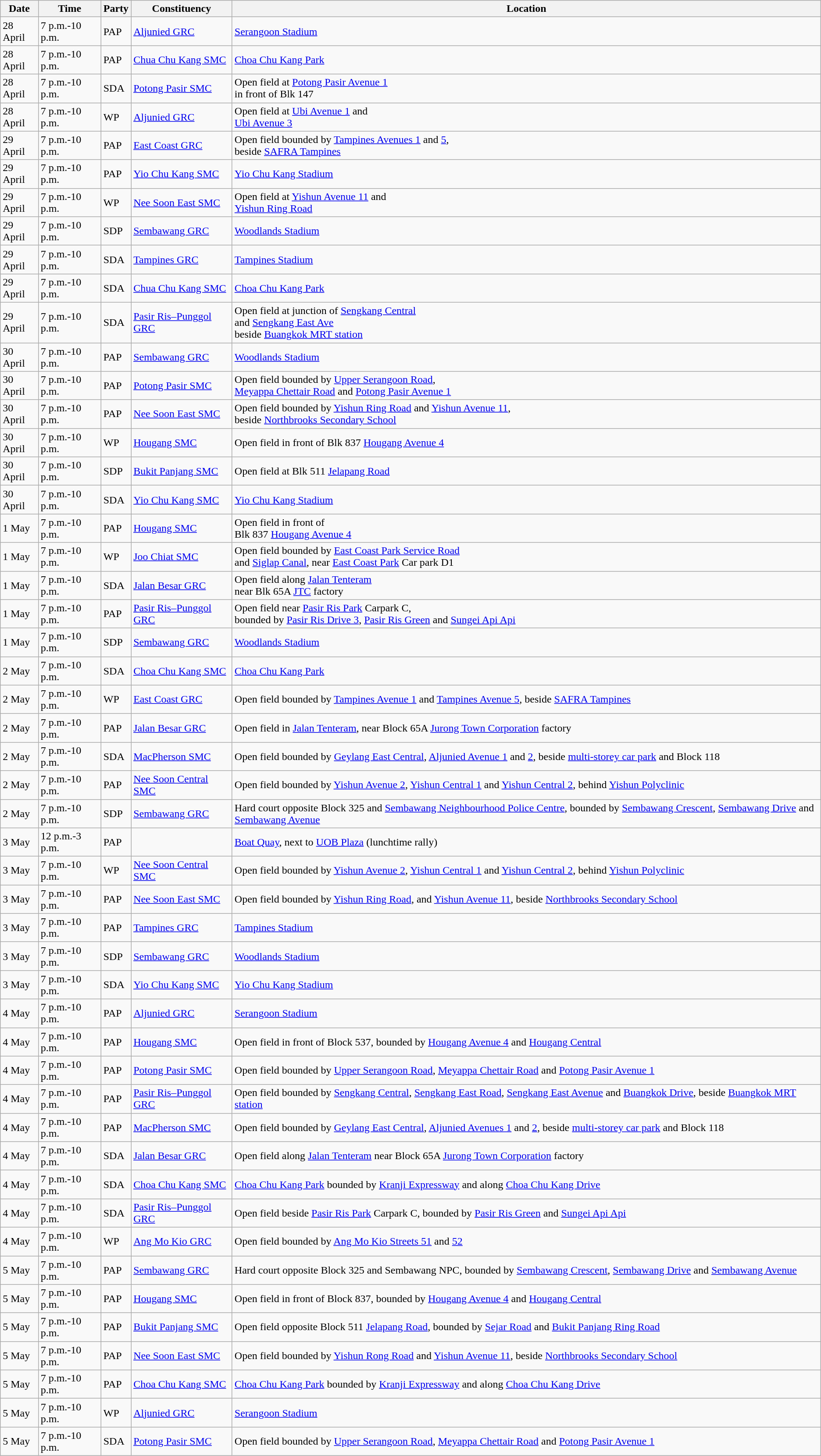<table class="wikitable">
<tr>
<th>Date</th>
<th>Time</th>
<th>Party</th>
<th>Constituency</th>
<th>Location</th>
</tr>
<tr>
<td>28 April</td>
<td>7 p.m.-10 p.m.</td>
<td>PAP</td>
<td><a href='#'>Aljunied GRC</a></td>
<td><a href='#'>Serangoon Stadium</a></td>
</tr>
<tr>
<td>28 April</td>
<td>7 p.m.-10 p.m.</td>
<td>PAP</td>
<td><a href='#'>Chua Chu Kang SMC</a></td>
<td><a href='#'>Choa Chu Kang Park</a></td>
</tr>
<tr>
<td>28 April</td>
<td>7 p.m.-10 p.m.</td>
<td>SDA</td>
<td><a href='#'>Potong Pasir SMC</a></td>
<td>Open field at <a href='#'>Potong Pasir Avenue 1</a><br> in front of Blk 147</td>
</tr>
<tr>
<td>28 April</td>
<td>7 p.m.-10 p.m.</td>
<td>WP</td>
<td><a href='#'>Aljunied GRC</a></td>
<td>Open field at <a href='#'>Ubi Avenue 1</a> and<br><a href='#'>Ubi Avenue 3</a></td>
</tr>
<tr>
<td>29 April</td>
<td>7 p.m.-10 p.m.</td>
<td>PAP</td>
<td><a href='#'>East Coast GRC</a></td>
<td>Open field bounded by <a href='#'>Tampines Avenues 1</a> and <a href='#'>5</a>,<br>beside <a href='#'>SAFRA Tampines</a></td>
</tr>
<tr>
<td>29 April</td>
<td>7 p.m.-10 p.m.</td>
<td>PAP</td>
<td><a href='#'>Yio Chu Kang SMC</a></td>
<td><a href='#'>Yio Chu Kang Stadium</a></td>
</tr>
<tr>
<td>29 April</td>
<td>7 p.m.-10 p.m.</td>
<td>WP</td>
<td><a href='#'>Nee Soon East SMC</a></td>
<td>Open field at <a href='#'>Yishun Avenue 11</a> and<br><a href='#'>Yishun Ring Road</a></td>
</tr>
<tr>
<td>29 April</td>
<td>7 p.m.-10 p.m.</td>
<td>SDP</td>
<td><a href='#'>Sembawang GRC</a></td>
<td><a href='#'>Woodlands Stadium</a></td>
</tr>
<tr>
<td>29 April</td>
<td>7 p.m.-10 p.m.</td>
<td>SDA</td>
<td><a href='#'>Tampines GRC</a></td>
<td><a href='#'>Tampines Stadium</a></td>
</tr>
<tr>
<td>29 April</td>
<td>7 p.m.-10 p.m.</td>
<td>SDA</td>
<td><a href='#'>Chua Chu Kang SMC</a></td>
<td><a href='#'>Choa Chu Kang Park</a></td>
</tr>
<tr>
<td>29 April</td>
<td>7 p.m.-10 p.m.</td>
<td>SDA</td>
<td><a href='#'>Pasir Ris–Punggol GRC</a></td>
<td>Open field at junction of <a href='#'>Sengkang Central</a><br>and <a href='#'>Sengkang East Ave</a><br>beside <a href='#'>Buangkok MRT station</a></td>
</tr>
<tr>
<td>30 April</td>
<td>7 p.m.-10 p.m.</td>
<td>PAP</td>
<td><a href='#'>Sembawang GRC</a></td>
<td><a href='#'>Woodlands Stadium</a></td>
</tr>
<tr>
<td>30 April</td>
<td>7 p.m.-10 p.m.</td>
<td>PAP</td>
<td><a href='#'>Potong Pasir SMC</a></td>
<td>Open field bounded by <a href='#'>Upper Serangoon Road</a>, <br> <a href='#'>Meyappa Chettair Road</a> and <a href='#'>Potong Pasir Avenue 1</a></td>
</tr>
<tr>
<td>30 April</td>
<td>7 p.m.-10 p.m.</td>
<td>PAP</td>
<td><a href='#'>Nee Soon East SMC</a></td>
<td>Open field bounded by <a href='#'>Yishun Ring Road</a> and <a href='#'>Yishun Avenue 11</a>, <br> beside <a href='#'>Northbrooks Secondary School</a></td>
</tr>
<tr>
<td>30 April</td>
<td>7 p.m.-10 p.m.</td>
<td>WP</td>
<td><a href='#'>Hougang SMC</a></td>
<td>Open field in front of Blk 837 <a href='#'>Hougang Avenue 4</a></td>
</tr>
<tr>
<td>30 April</td>
<td>7 p.m.-10 p.m.</td>
<td>SDP</td>
<td><a href='#'>Bukit Panjang SMC</a></td>
<td>Open field at Blk 511 <a href='#'>Jelapang Road</a></td>
</tr>
<tr>
<td>30 April</td>
<td>7 p.m.-10 p.m.</td>
<td>SDA</td>
<td><a href='#'>Yio Chu Kang SMC</a></td>
<td><a href='#'>Yio Chu Kang Stadium</a></td>
</tr>
<tr>
<td>1 May</td>
<td>7 p.m.-10 p.m.</td>
<td>PAP</td>
<td><a href='#'>Hougang SMC</a></td>
<td>Open field in front of <br>Blk 837 <a href='#'>Hougang Avenue 4</a></td>
</tr>
<tr>
<td>1 May</td>
<td>7 p.m.-10 p.m.</td>
<td>WP</td>
<td><a href='#'>Joo Chiat SMC</a></td>
<td>Open field bounded by <a href='#'>East Coast Park Service Road</a> <br> and <a href='#'>Siglap Canal</a>, near <a href='#'>East Coast Park</a> Car park D1</td>
</tr>
<tr>
<td>1 May</td>
<td>7 p.m.-10 p.m.</td>
<td>SDA</td>
<td><a href='#'>Jalan Besar GRC</a></td>
<td>Open field along <a href='#'>Jalan Tenteram</a> <br> near Blk 65A <a href='#'>JTC</a> factory</td>
</tr>
<tr>
<td>1 May</td>
<td>7 p.m.-10 p.m.</td>
<td>PAP</td>
<td><a href='#'>Pasir Ris–Punggol GRC</a></td>
<td>Open field near <a href='#'>Pasir Ris Park</a> Carpark C, <br> bounded by <a href='#'>Pasir Ris Drive 3</a>, <a href='#'>Pasir Ris Green</a> and <a href='#'>Sungei Api Api</a></td>
</tr>
<tr>
<td>1 May</td>
<td>7 p.m.-10 p.m.</td>
<td>SDP</td>
<td><a href='#'>Sembawang GRC</a></td>
<td><a href='#'>Woodlands Stadium</a></td>
</tr>
<tr>
<td>2 May</td>
<td>7 p.m.-10 p.m.</td>
<td>SDA</td>
<td><a href='#'>Choa Chu Kang SMC</a></td>
<td><a href='#'>Choa Chu Kang Park</a></td>
</tr>
<tr>
<td>2 May</td>
<td>7 p.m.-10 p.m.</td>
<td>WP</td>
<td><a href='#'>East Coast GRC</a></td>
<td>Open field bounded by <a href='#'>Tampines Avenue 1</a> and <a href='#'>Tampines Avenue 5</a>, beside <a href='#'>SAFRA Tampines</a></td>
</tr>
<tr>
<td>2 May</td>
<td>7 p.m.-10 p.m.</td>
<td>PAP</td>
<td><a href='#'>Jalan Besar GRC</a></td>
<td>Open field in <a href='#'>Jalan Tenteram</a>, near Block 65A <a href='#'>Jurong Town Corporation</a> factory</td>
</tr>
<tr>
<td>2 May</td>
<td>7 p.m.-10 p.m.</td>
<td>SDA</td>
<td><a href='#'>MacPherson SMC</a></td>
<td>Open field bounded by <a href='#'>Geylang East Central</a>, <a href='#'>Aljunied Avenue 1</a> and <a href='#'>2</a>, beside <a href='#'>multi-storey car park</a> and Block 118</td>
</tr>
<tr>
<td>2 May</td>
<td>7 p.m.-10 p.m.</td>
<td>PAP</td>
<td><a href='#'>Nee Soon Central SMC</a></td>
<td>Open field bounded by <a href='#'>Yishun Avenue 2</a>, <a href='#'>Yishun Central 1</a> and <a href='#'>Yishun Central 2</a>, behind <a href='#'>Yishun Polyclinic</a></td>
</tr>
<tr>
<td>2 May</td>
<td>7 p.m.-10 p.m.</td>
<td>SDP</td>
<td><a href='#'>Sembawang GRC</a></td>
<td>Hard court opposite Block 325 and <a href='#'>Sembawang Neighbourhood Police Centre</a>, bounded by <a href='#'>Sembawang Crescent</a>, <a href='#'>Sembawang Drive</a> and <a href='#'>Sembawang Avenue</a></td>
</tr>
<tr>
<td>3 May</td>
<td>12 p.m.-3 p.m.</td>
<td>PAP</td>
<td></td>
<td><a href='#'>Boat Quay</a>, next to <a href='#'>UOB Plaza</a> (lunchtime rally)</td>
</tr>
<tr>
<td>3 May</td>
<td>7 p.m.-10 p.m.</td>
<td>WP</td>
<td><a href='#'>Nee Soon Central SMC</a></td>
<td>Open field bounded by <a href='#'>Yishun Avenue 2</a>, <a href='#'>Yishun Central 1</a> and <a href='#'>Yishun Central 2</a>, behind <a href='#'>Yishun Polyclinic</a></td>
</tr>
<tr>
<td>3 May</td>
<td>7 p.m.-10 p.m.</td>
<td>PAP</td>
<td><a href='#'>Nee Soon East SMC</a></td>
<td>Open field bounded by <a href='#'>Yishun Ring Road</a>, and <a href='#'>Yishun Avenue 11</a>, beside <a href='#'>Northbrooks Secondary School</a></td>
</tr>
<tr>
<td>3 May</td>
<td>7 p.m.-10 p.m.</td>
<td>PAP</td>
<td><a href='#'>Tampines GRC</a></td>
<td><a href='#'>Tampines Stadium</a></td>
</tr>
<tr>
<td>3 May</td>
<td>7 p.m.-10 p.m.</td>
<td>SDP</td>
<td><a href='#'>Sembawang GRC</a></td>
<td><a href='#'>Woodlands Stadium</a></td>
</tr>
<tr>
<td>3 May</td>
<td>7 p.m.-10 p.m.</td>
<td>SDA</td>
<td><a href='#'>Yio Chu Kang SMC</a></td>
<td><a href='#'>Yio Chu Kang Stadium</a></td>
</tr>
<tr>
<td>4 May</td>
<td>7 p.m.-10 p.m.</td>
<td>PAP</td>
<td><a href='#'>Aljunied GRC</a></td>
<td><a href='#'>Serangoon Stadium</a></td>
</tr>
<tr>
<td>4 May</td>
<td>7 p.m.-10 p.m.</td>
<td>PAP</td>
<td><a href='#'>Hougang SMC</a></td>
<td>Open field in front of Block 537, bounded by <a href='#'>Hougang Avenue 4</a> and <a href='#'>Hougang Central</a></td>
</tr>
<tr>
<td>4 May</td>
<td>7 p.m.-10 p.m.</td>
<td>PAP</td>
<td><a href='#'>Potong Pasir SMC</a></td>
<td>Open field bounded by <a href='#'>Upper Serangoon Road</a>, <a href='#'>Meyappa Chettair Road</a> and <a href='#'>Potong Pasir Avenue 1</a></td>
</tr>
<tr>
<td>4 May</td>
<td>7 p.m.-10 p.m.</td>
<td>PAP</td>
<td><a href='#'>Pasir Ris–Punggol GRC</a></td>
<td>Open field bounded by <a href='#'>Sengkang Central</a>, <a href='#'>Sengkang East Road</a>, <a href='#'>Sengkang East Avenue</a> and <a href='#'>Buangkok Drive</a>, beside <a href='#'>Buangkok MRT station</a></td>
</tr>
<tr>
<td>4 May</td>
<td>7 p.m.-10 p.m.</td>
<td>PAP</td>
<td><a href='#'>MacPherson SMC</a></td>
<td>Open field bounded by <a href='#'>Geylang East Central</a>, <a href='#'>Aljunied Avenues 1</a> and <a href='#'>2</a>, beside <a href='#'>multi-storey car park</a> and Block 118</td>
</tr>
<tr>
<td>4 May</td>
<td>7 p.m.-10 p.m.</td>
<td>SDA</td>
<td><a href='#'>Jalan Besar GRC</a></td>
<td>Open field along <a href='#'>Jalan Tenteram</a> near Block 65A <a href='#'>Jurong Town Corporation</a> factory</td>
</tr>
<tr>
<td>4 May</td>
<td>7 p.m.-10 p.m.</td>
<td>SDA</td>
<td><a href='#'>Choa Chu Kang SMC</a></td>
<td><a href='#'>Choa Chu Kang Park</a> bounded by <a href='#'>Kranji Expressway</a> and along <a href='#'>Choa Chu Kang Drive</a></td>
</tr>
<tr>
<td>4 May</td>
<td>7 p.m.-10 p.m.</td>
<td>SDA</td>
<td><a href='#'>Pasir Ris–Punggol GRC</a></td>
<td>Open field beside <a href='#'>Pasir Ris Park</a> Carpark C, bounded by <a href='#'>Pasir Ris Green</a> and <a href='#'>Sungei Api Api</a></td>
</tr>
<tr>
<td>4 May</td>
<td>7 p.m.-10 p.m.</td>
<td>WP</td>
<td><a href='#'>Ang Mo Kio GRC</a></td>
<td>Open field bounded by <a href='#'>Ang Mo Kio Streets 51</a> and <a href='#'>52</a></td>
</tr>
<tr>
<td>5 May</td>
<td>7 p.m.-10 p.m.</td>
<td>PAP</td>
<td><a href='#'>Sembawang GRC</a></td>
<td>Hard court opposite Block 325 and Sembawang NPC, bounded by <a href='#'>Sembawang Crescent</a>, <a href='#'>Sembawang Drive</a> and <a href='#'>Sembawang Avenue</a></td>
</tr>
<tr>
<td>5 May</td>
<td>7 p.m.-10 p.m.</td>
<td>PAP</td>
<td><a href='#'>Hougang SMC</a></td>
<td>Open field in front of Block 837, bounded by <a href='#'>Hougang Avenue 4</a> and <a href='#'>Hougang Central</a></td>
</tr>
<tr>
<td>5 May</td>
<td>7 p.m.-10 p.m.</td>
<td>PAP</td>
<td><a href='#'>Bukit Panjang SMC</a></td>
<td>Open field opposite Block 511 <a href='#'>Jelapang Road</a>, bounded by <a href='#'>Sejar Road</a> and <a href='#'>Bukit Panjang Ring Road</a></td>
</tr>
<tr>
<td>5 May</td>
<td>7 p.m.-10 p.m.</td>
<td>PAP</td>
<td><a href='#'>Nee Soon East SMC</a></td>
<td>Open field bounded by <a href='#'>Yishun Rong Road</a> and <a href='#'>Yishun Avenue 11</a>, beside <a href='#'>Northbrooks Secondary School</a></td>
</tr>
<tr>
<td>5 May</td>
<td>7 p.m.-10 p.m.</td>
<td>PAP</td>
<td><a href='#'>Choa Chu Kang SMC</a></td>
<td><a href='#'>Choa Chu Kang Park</a> bounded by <a href='#'>Kranji Expressway</a> and along <a href='#'>Choa Chu Kang Drive</a></td>
</tr>
<tr>
<td>5 May</td>
<td>7 p.m.-10 p.m.</td>
<td>WP</td>
<td><a href='#'>Aljunied GRC</a></td>
<td><a href='#'>Serangoon Stadium</a></td>
</tr>
<tr>
<td>5 May</td>
<td>7 p.m.-10 p.m.</td>
<td>SDA</td>
<td><a href='#'>Potong Pasir SMC</a></td>
<td>Open field bounded by <a href='#'>Upper Serangoon Road</a>, <a href='#'>Meyappa Chettair Road</a> and <a href='#'>Potong Pasir Avenue 1</a></td>
</tr>
</table>
